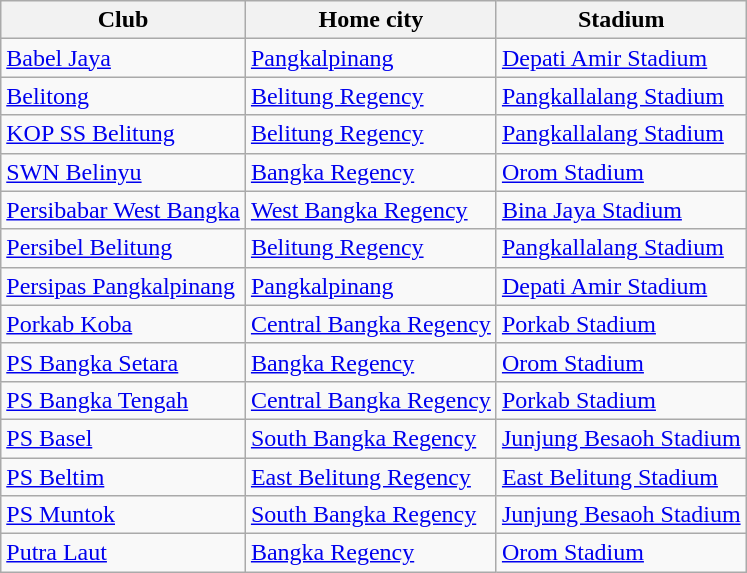<table class="wikitable sortable">
<tr>
<th>Club</th>
<th>Home city</th>
<th>Stadium</th>
</tr>
<tr>
<td><a href='#'>Babel Jaya</a></td>
<td><a href='#'>Pangkalpinang</a></td>
<td><a href='#'>Depati Amir Stadium</a></td>
</tr>
<tr>
<td><a href='#'>Belitong</a></td>
<td><a href='#'>Belitung Regency</a></td>
<td><a href='#'>Pangkallalang Stadium</a></td>
</tr>
<tr>
<td><a href='#'>KOP SS Belitung</a></td>
<td><a href='#'>Belitung Regency</a></td>
<td><a href='#'>Pangkallalang Stadium</a></td>
</tr>
<tr>
<td><a href='#'>SWN Belinyu</a></td>
<td><a href='#'>Bangka Regency</a></td>
<td><a href='#'>Orom Stadium</a></td>
</tr>
<tr>
<td><a href='#'>Persibabar West Bangka</a></td>
<td><a href='#'>West Bangka Regency</a></td>
<td><a href='#'>Bina Jaya Stadium</a></td>
</tr>
<tr>
<td><a href='#'>Persibel Belitung</a></td>
<td><a href='#'>Belitung Regency</a></td>
<td><a href='#'>Pangkallalang Stadium</a></td>
</tr>
<tr>
<td><a href='#'>Persipas Pangkalpinang</a></td>
<td><a href='#'>Pangkalpinang</a></td>
<td><a href='#'>Depati Amir Stadium</a></td>
</tr>
<tr>
<td><a href='#'>Porkab Koba</a></td>
<td><a href='#'>Central Bangka Regency</a></td>
<td><a href='#'>Porkab Stadium</a></td>
</tr>
<tr>
<td><a href='#'>PS Bangka Setara</a></td>
<td><a href='#'>Bangka Regency</a></td>
<td><a href='#'>Orom Stadium</a></td>
</tr>
<tr>
<td><a href='#'>PS Bangka Tengah</a></td>
<td><a href='#'>Central Bangka Regency</a></td>
<td><a href='#'>Porkab Stadium</a></td>
</tr>
<tr>
<td><a href='#'>PS Basel</a></td>
<td><a href='#'>South Bangka Regency</a></td>
<td><a href='#'>Junjung Besaoh Stadium</a></td>
</tr>
<tr>
<td><a href='#'>PS Beltim</a></td>
<td><a href='#'>East Belitung Regency</a></td>
<td><a href='#'>East Belitung Stadium</a></td>
</tr>
<tr>
<td><a href='#'>PS Muntok</a></td>
<td><a href='#'>South Bangka Regency</a></td>
<td><a href='#'>Junjung Besaoh Stadium</a></td>
</tr>
<tr>
<td><a href='#'>Putra Laut</a></td>
<td><a href='#'>Bangka Regency</a></td>
<td><a href='#'>Orom Stadium</a></td>
</tr>
</table>
